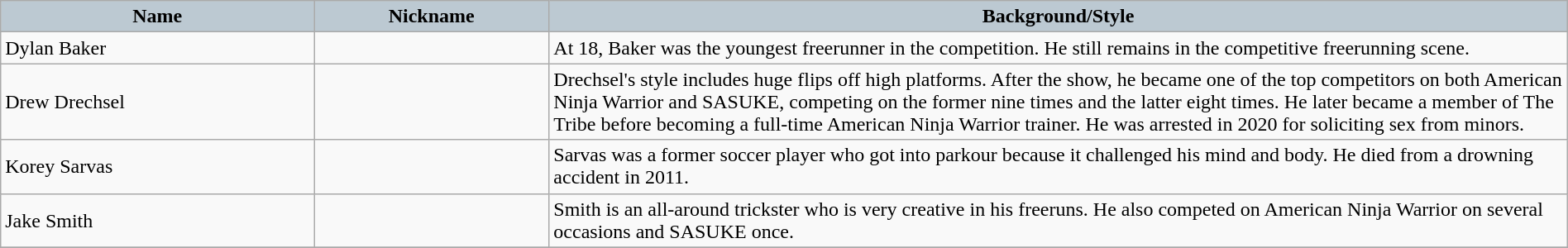<table class="wikitable" style="margin: auto; width: 100%">
<tr style="background:#BCC9D2; color:black">
<th style="background-color: #BCC9D2; width: 20%">Name</th>
<th style="background-color: #BCC9D2; width: 15%">Nickname</th>
<th style="background-color: #BCC9D2; width: 65%">Background/Style</th>
</tr>
<tr>
<td>Dylan Baker</td>
<td></td>
<td>At 18, Baker was the youngest freerunner in the competition. He still remains in the competitive freerunning scene.</td>
</tr>
<tr>
<td>Drew Drechsel</td>
<td></td>
<td>Drechsel's style includes huge flips off high platforms. After the show, he became one of the top competitors on both American Ninja Warrior and SASUKE, competing on the former nine times and the latter eight times. He later became a member of The Tribe before becoming a full-time American Ninja Warrior trainer. He was arrested in 2020 for soliciting sex from minors.</td>
</tr>
<tr>
<td>Korey Sarvas</td>
<td></td>
<td>Sarvas was a former soccer player who got into parkour because it challenged his mind and body. He died from a drowning accident in 2011.</td>
</tr>
<tr>
<td>Jake Smith</td>
<td></td>
<td>Smith is an all-around trickster who is very creative in his freeruns. He also competed on American Ninja Warrior on several occasions and SASUKE once.</td>
</tr>
<tr>
</tr>
</table>
